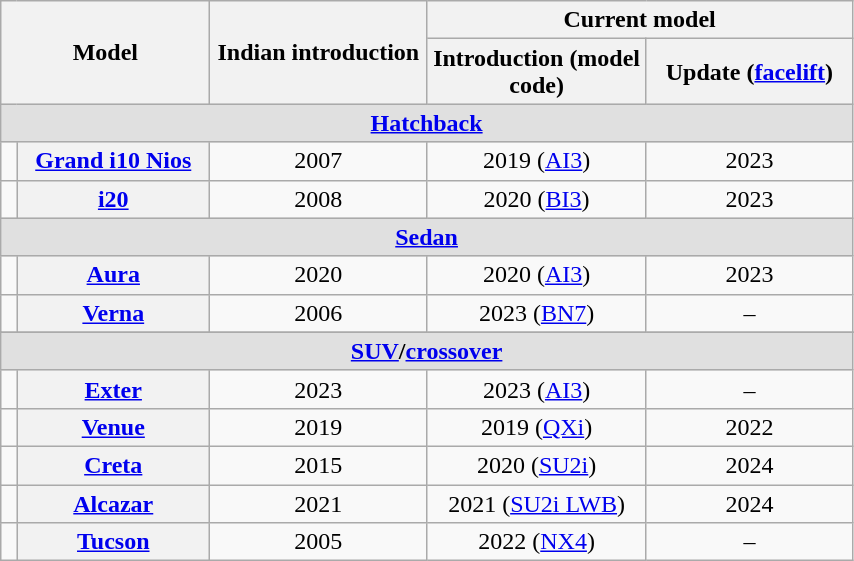<table class="wikitable" style="text-align: center; width: 45%">
<tr>
<th colspan="2" rowspan="2" width="15%">Model</th>
<th rowspan="2" width="15%">Indian introduction</th>
<th colspan="2">Current model</th>
</tr>
<tr>
<th width="15%">Introduction (model code)</th>
<th width="15%">Update (<a href='#'>facelift</a>)</th>
</tr>
<tr bgcolor="#e0e0e0">
<td colspan="5"><strong><a href='#'>Hatchback</a></strong></td>
</tr>
<tr>
<td></td>
<th scope="row"><a href='#'>Grand i10 Nios</a></th>
<td>2007</td>
<td>2019 (<a href='#'>AI3</a>)</td>
<td>2023</td>
</tr>
<tr>
<td></td>
<th scope="row"><a href='#'>i20</a></th>
<td>2008</td>
<td>2020 (<a href='#'>BI3</a>)</td>
<td>2023</td>
</tr>
<tr bgcolor="#e0e0e0">
<td colspan="5"><strong><a href='#'>Sedan</a></strong></td>
</tr>
<tr>
<td></td>
<th scope="row"><a href='#'>Aura</a></th>
<td>2020</td>
<td>2020 (<a href='#'>AI3</a>)</td>
<td>2023</td>
</tr>
<tr>
<td></td>
<th scope="row"><a href='#'>Verna</a></th>
<td>2006</td>
<td>2023 (<a href='#'>BN7</a>)</td>
<td>–</td>
</tr>
<tr>
</tr>
<tr bgcolor="#e0e0e0">
<td colspan="5"><strong><a href='#'>SUV</a>/<a href='#'>crossover</a></strong></td>
</tr>
<tr>
<td></td>
<th scope="row"><a href='#'>Exter</a></th>
<td>2023</td>
<td>2023 (<a href='#'>AI3</a>)</td>
<td>–</td>
</tr>
<tr>
<td></td>
<th scope="row"><a href='#'>Venue</a></th>
<td>2019</td>
<td>2019 (<a href='#'>QXi</a>)</td>
<td>2022</td>
</tr>
<tr>
<td></td>
<th scope="row"><a href='#'>Creta</a></th>
<td>2015</td>
<td>2020 (<a href='#'>SU2i</a>)</td>
<td>2024</td>
</tr>
<tr>
<td></td>
<th scope="row"><a href='#'>Alcazar</a></th>
<td>2021</td>
<td>2021 (<a href='#'>SU2i LWB</a>)</td>
<td>2024</td>
</tr>
<tr>
<td></td>
<th scope="row"><a href='#'>Tucson</a></th>
<td>2005</td>
<td>2022 (<a href='#'>NX4</a>)</td>
<td>–</td>
</tr>
</table>
